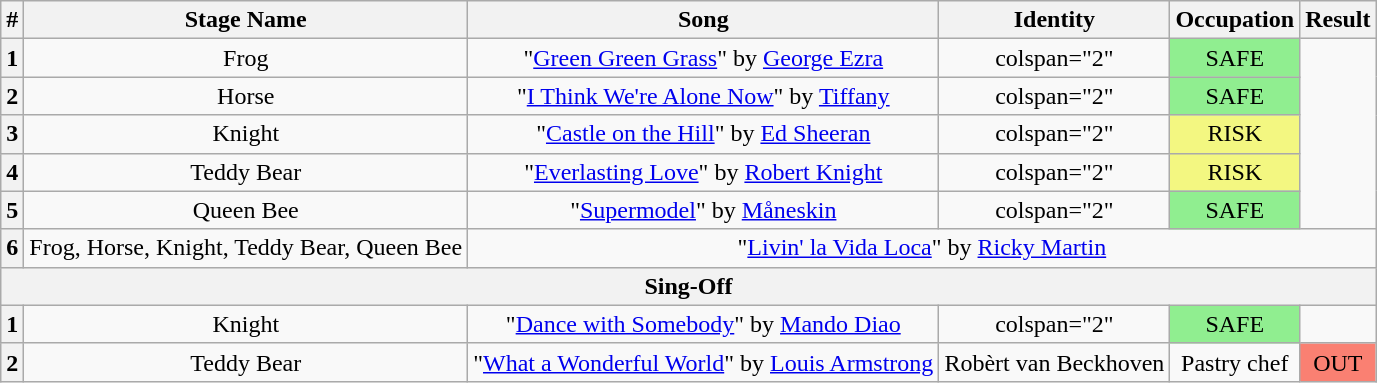<table class="wikitable plainrowheaders" style="text-align: center;">
<tr>
<th><strong>#</strong></th>
<th><strong>Stage Name</strong></th>
<th><strong>Song</strong></th>
<th>Identity</th>
<th><strong>Occupation</strong></th>
<th>Result</th>
</tr>
<tr>
<th>1</th>
<td>Frog</td>
<td>"<a href='#'>Green Green Grass</a>" by <a href='#'>George Ezra</a></td>
<td>colspan="2" </td>
<td bgcolor="lightgreen">SAFE</td>
</tr>
<tr>
<th>2</th>
<td>Horse</td>
<td>"<a href='#'>I Think We're Alone Now</a>" by <a href='#'>Tiffany</a></td>
<td>colspan="2" </td>
<td bgcolor="lightgreen">SAFE</td>
</tr>
<tr>
<th>3</th>
<td>Knight</td>
<td>"<a href='#'>Castle on the Hill</a>" by <a href='#'>Ed Sheeran</a></td>
<td>colspan="2" </td>
<td bgcolor="#F3F781">RISK</td>
</tr>
<tr>
<th>4</th>
<td>Teddy Bear</td>
<td>"<a href='#'>Everlasting Love</a>" by <a href='#'>Robert Knight</a></td>
<td>colspan="2" </td>
<td bgcolor="#F3F781">RISK</td>
</tr>
<tr>
<th>5</th>
<td>Queen Bee</td>
<td>"<a href='#'>Supermodel</a>" by <a href='#'>Måneskin</a></td>
<td>colspan="2" </td>
<td bgcolor="lightgreen">SAFE</td>
</tr>
<tr>
<th>6</th>
<td>Frog, Horse, Knight, Teddy Bear, Queen Bee</td>
<td colspan="4">"<a href='#'>Livin' la Vida Loca</a>" by <a href='#'>Ricky Martin</a></td>
</tr>
<tr>
<th colspan="6">Sing-Off</th>
</tr>
<tr>
<th>1</th>
<td>Knight</td>
<td>"<a href='#'>Dance with Somebody</a>" by <a href='#'>Mando Diao</a></td>
<td>colspan="2" </td>
<td bgcolor="lightgreen">SAFE</td>
</tr>
<tr>
<th>2</th>
<td>Teddy Bear</td>
<td>"<a href='#'>What a Wonderful World</a>" by <a href='#'>Louis Armstrong</a></td>
<td>Robèrt van Beckhoven</td>
<td>Pastry chef</td>
<td bgcolor="salmon">OUT</td>
</tr>
</table>
